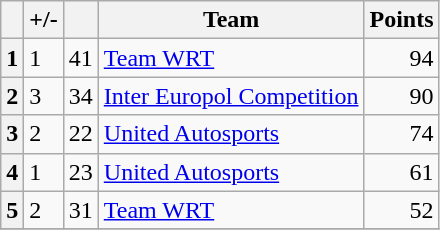<table class="wikitable" style"font-size:95%;">
<tr>
<th scope="col"></th>
<th scope="col">+/-</th>
<th scope="col"></th>
<th scope="col">Team</th>
<th scope="col">Points</th>
</tr>
<tr>
<th align="center">1</th>
<td align="left"> 1</td>
<td align="center">41</td>
<td> <a href='#'>Team WRT</a></td>
<td align="right">94</td>
</tr>
<tr>
<th align="center">2</th>
<td align="left"> 3</td>
<td align="center">34</td>
<td> <a href='#'>Inter Europol Competition</a></td>
<td align="right">90</td>
</tr>
<tr>
<th align="center">3</th>
<td align="left">2</td>
<td align="center">22</td>
<td> <a href='#'>United Autosports</a></td>
<td align="right">74</td>
</tr>
<tr>
<th align="center">4</th>
<td align="left"> 1</td>
<td align="center">23</td>
<td> <a href='#'>United Autosports</a></td>
<td align="right">61</td>
</tr>
<tr>
<th align="center">5</th>
<td align="left"> 2</td>
<td align="center">31</td>
<td> <a href='#'>Team WRT</a></td>
<td align="right">52</td>
</tr>
<tr>
</tr>
</table>
